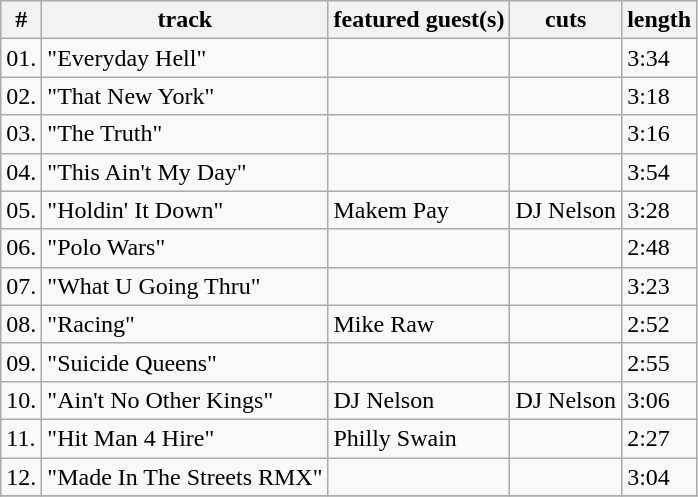<table class="wikitable">
<tr>
<th>#</th>
<th>track</th>
<th>featured guest(s)</th>
<th>cuts</th>
<th>length</th>
</tr>
<tr>
<td>01.</td>
<td>"Everyday Hell"</td>
<td></td>
<td></td>
<td>3:34</td>
</tr>
<tr>
<td>02.</td>
<td>"That New York"</td>
<td></td>
<td></td>
<td>3:18</td>
</tr>
<tr>
<td>03.</td>
<td>"The Truth"</td>
<td></td>
<td></td>
<td>3:16</td>
</tr>
<tr>
<td>04.</td>
<td>"This Ain't My Day"</td>
<td></td>
<td></td>
<td>3:54</td>
</tr>
<tr>
<td>05.</td>
<td>"Holdin' It Down"</td>
<td>Makem Pay</td>
<td>DJ Nelson</td>
<td>3:28</td>
</tr>
<tr>
<td>06.</td>
<td>"Polo Wars"</td>
<td></td>
<td></td>
<td>2:48</td>
</tr>
<tr>
<td>07.</td>
<td>"What U Going Thru"</td>
<td></td>
<td></td>
<td>3:23</td>
</tr>
<tr>
<td>08.</td>
<td>"Racing"</td>
<td>Mike Raw</td>
<td></td>
<td>2:52</td>
</tr>
<tr>
<td>09.</td>
<td>"Suicide Queens"</td>
<td></td>
<td></td>
<td>2:55</td>
</tr>
<tr>
<td>10.</td>
<td>"Ain't No Other Kings"</td>
<td>DJ Nelson</td>
<td>DJ Nelson</td>
<td>3:06</td>
</tr>
<tr>
<td>11.</td>
<td>"Hit Man 4 Hire"</td>
<td>Philly Swain</td>
<td></td>
<td>2:27</td>
</tr>
<tr>
<td>12.</td>
<td>"Made In The Streets RMX"</td>
<td></td>
<td></td>
<td>3:04</td>
</tr>
<tr>
</tr>
</table>
